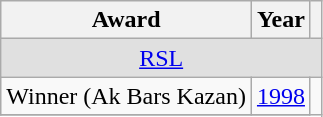<table class="wikitable">
<tr>
<th>Award</th>
<th>Year</th>
<th></th>
</tr>
<tr ALIGN="center" bgcolor="#e0e0e0">
<td colspan="3"><a href='#'>RSL</a></td>
</tr>
<tr>
<td>Winner (Ak Bars Kazan)</td>
<td><a href='#'>1998</a></td>
</tr>
<tr>
</tr>
</table>
